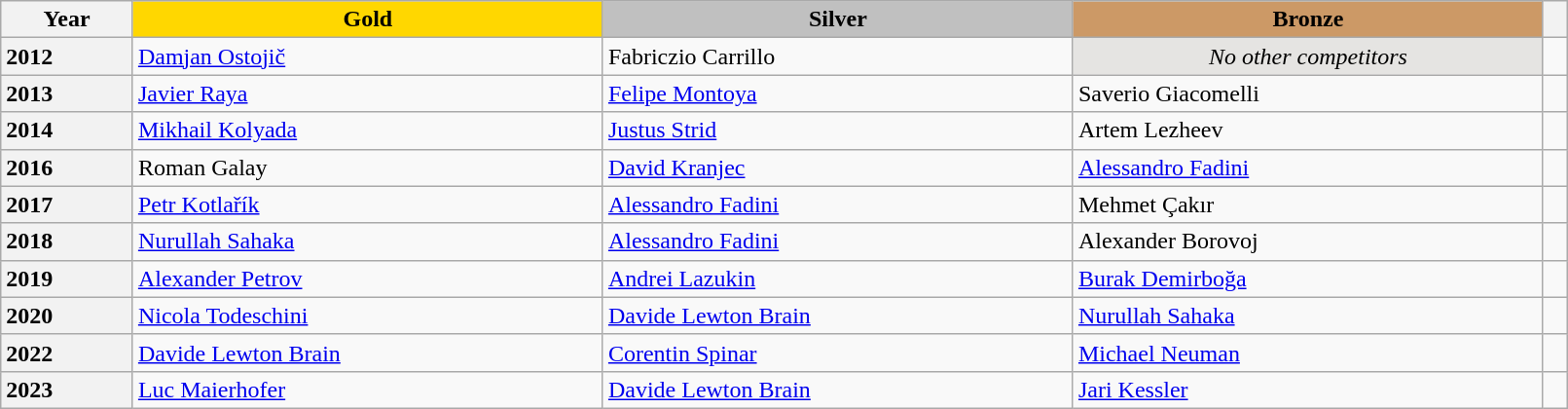<table class="wikitable unsortable" style="text-align:left; width:85%">
<tr>
<th scope="col" style="text-align:center">Year</th>
<td scope="col" style="text-align:center; width:30%; background:gold"><strong>Gold</strong></td>
<td scope="col" style="text-align:center; width:30%; background:silver"><strong>Silver</strong></td>
<td scope="col" style="text-align:center; width:30%; background:#c96"><strong>Bronze</strong></td>
<th scope="col" style="text-align:center"></th>
</tr>
<tr>
<th scope="row" style="text-align:left">2012</th>
<td> <a href='#'>Damjan Ostojič</a></td>
<td> Fabriczio Carrillo</td>
<td align="center" bgcolor="e5e4e2"><em>No other competitors</em></td>
<td></td>
</tr>
<tr>
<th scope="row" style="text-align:left">2013</th>
<td> <a href='#'>Javier Raya</a></td>
<td> <a href='#'>Felipe Montoya</a></td>
<td> Saverio Giacomelli</td>
<td></td>
</tr>
<tr>
<th scope="row" style="text-align:left">2014</th>
<td> <a href='#'>Mikhail Kolyada</a></td>
<td> <a href='#'>Justus Strid</a></td>
<td> Artem Lezheev</td>
<td></td>
</tr>
<tr>
<th scope="row" style="text-align:left">2016</th>
<td> Roman Galay</td>
<td> <a href='#'>David Kranjec</a></td>
<td> <a href='#'>Alessandro Fadini</a></td>
<td></td>
</tr>
<tr>
<th scope="row" style="text-align:left">2017</th>
<td> <a href='#'>Petr Kotlařík</a></td>
<td> <a href='#'>Alessandro Fadini</a></td>
<td> Mehmet Çakır</td>
<td></td>
</tr>
<tr>
<th scope="row" style="text-align:left">2018</th>
<td> <a href='#'>Nurullah Sahaka</a></td>
<td> <a href='#'>Alessandro Fadini</a></td>
<td> Alexander Borovoj</td>
<td></td>
</tr>
<tr>
<th scope="row" style="text-align:left">2019</th>
<td> <a href='#'>Alexander Petrov</a></td>
<td> <a href='#'>Andrei Lazukin</a></td>
<td> <a href='#'>Burak Demirboğa</a></td>
<td></td>
</tr>
<tr>
<th scope="row" style="text-align:left">2020</th>
<td> <a href='#'>Nicola Todeschini</a></td>
<td> <a href='#'>Davide Lewton Brain</a></td>
<td> <a href='#'>Nurullah Sahaka</a></td>
<td></td>
</tr>
<tr>
<th scope="row" style="text-align:left">2022</th>
<td> <a href='#'>Davide Lewton Brain</a></td>
<td> <a href='#'>Corentin Spinar</a></td>
<td> <a href='#'>Michael Neuman</a></td>
<td></td>
</tr>
<tr>
<th scope="row" style="text-align:left">2023</th>
<td> <a href='#'>Luc Maierhofer</a></td>
<td> <a href='#'>Davide Lewton Brain</a></td>
<td> <a href='#'>Jari Kessler</a></td>
<td></td>
</tr>
</table>
